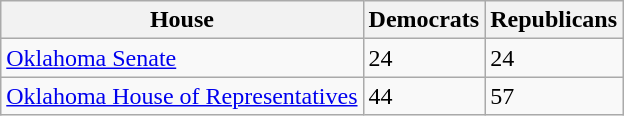<table class=wikitable>
<tr>
<th>House</th>
<th>Democrats</th>
<th>Republicans</th>
</tr>
<tr>
<td><a href='#'>Oklahoma Senate</a></td>
<td>24</td>
<td>24</td>
</tr>
<tr>
<td><a href='#'>Oklahoma House of Representatives</a></td>
<td>44</td>
<td>57</td>
</tr>
</table>
